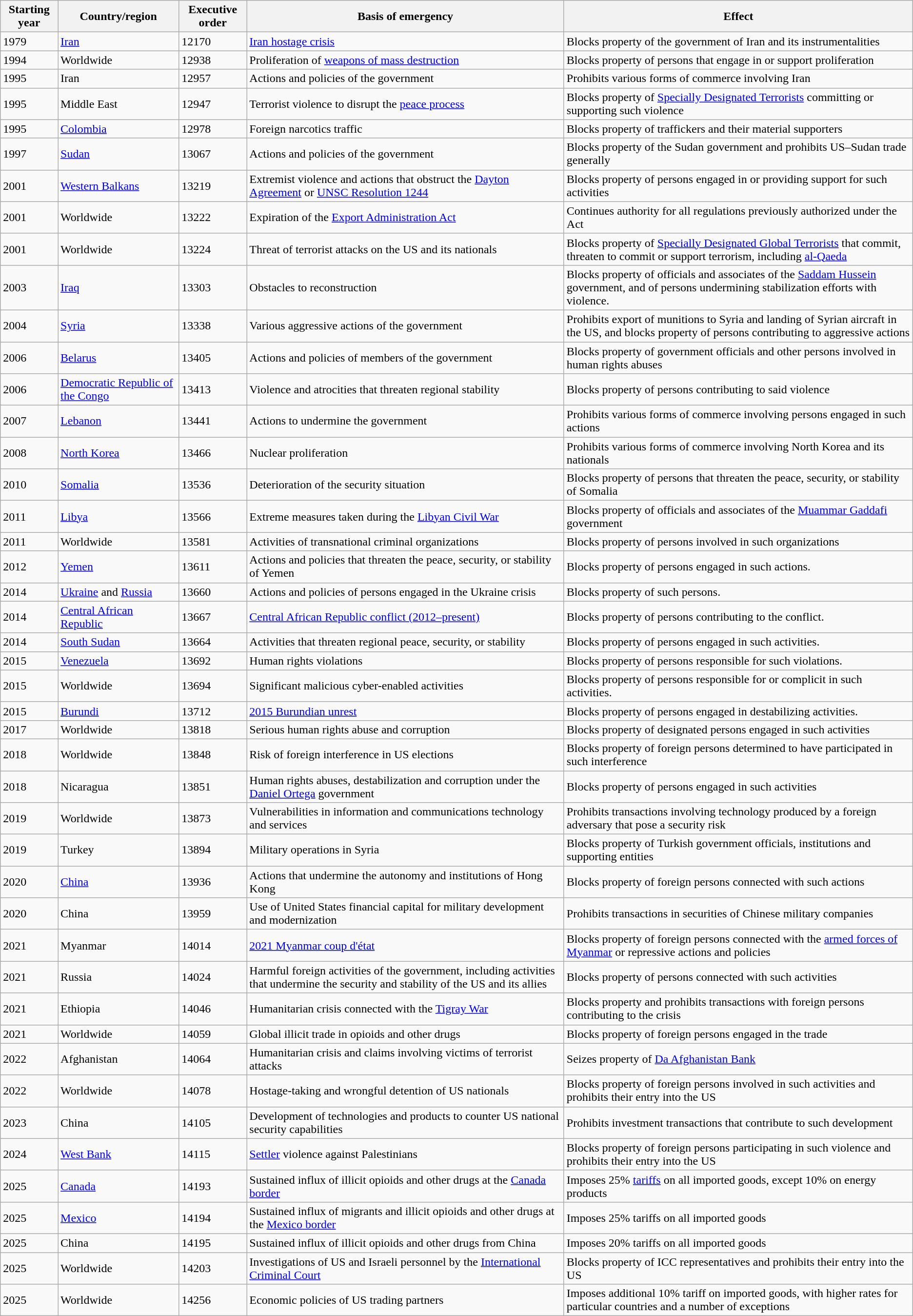<table class="wikitable">
<tr>
<th>Starting year</th>
<th>Country/region</th>
<th>Executive order</th>
<th>Basis of emergency</th>
<th>Effect</th>
</tr>
<tr>
<td>1979</td>
<td><a href='#'>Iran</a></td>
<td>12170</td>
<td><a href='#'>Iran hostage crisis</a></td>
<td>Blocks property of the government of Iran and its instrumentalities</td>
</tr>
<tr>
<td>1994</td>
<td>Worldwide</td>
<td>12938</td>
<td>Proliferation of <a href='#'>weapons of mass destruction</a></td>
<td>Blocks property of persons that engage in or support proliferation</td>
</tr>
<tr>
<td>1995</td>
<td>Iran</td>
<td>12957</td>
<td>Actions and policies of the government</td>
<td>Prohibits various forms of commerce involving Iran</td>
</tr>
<tr>
<td>1995</td>
<td>Middle East</td>
<td>12947</td>
<td>Terrorist violence to disrupt the <a href='#'>peace process</a></td>
<td>Blocks property of <a href='#'>Specially Designated Terrorists</a> committing or supporting such violence</td>
</tr>
<tr>
<td>1995</td>
<td><a href='#'>Colombia</a></td>
<td>12978</td>
<td>Foreign narcotics traffic</td>
<td>Blocks property of traffickers and their material supporters</td>
</tr>
<tr>
<td>1997</td>
<td><a href='#'>Sudan</a></td>
<td>13067</td>
<td>Actions and policies of the government</td>
<td>Blocks property of the Sudan government and prohibits US–Sudan trade generally</td>
</tr>
<tr>
<td>2001</td>
<td><a href='#'>Western Balkans</a></td>
<td>13219</td>
<td>Extremist violence and actions that obstruct the <a href='#'>Dayton Agreement</a> or <a href='#'>UNSC Resolution 1244</a></td>
<td>Blocks property of persons engaged in or providing support for such activities</td>
</tr>
<tr>
<td>2001</td>
<td>Worldwide</td>
<td>13222</td>
<td>Expiration of the <a href='#'>Export Administration Act</a></td>
<td>Continues authority for all regulations previously authorized under the Act</td>
</tr>
<tr>
<td>2001</td>
<td>Worldwide</td>
<td>13224</td>
<td>Threat of terrorist attacks on the US and its nationals</td>
<td>Blocks property of <a href='#'>Specially Designated Global Terrorists</a> that commit, threaten to commit or support terrorism, including <a href='#'>al-Qaeda</a></td>
</tr>
<tr>
<td>2003</td>
<td><a href='#'>Iraq</a></td>
<td>13303</td>
<td>Obstacles to reconstruction</td>
<td>Blocks property of officials and associates of the <a href='#'>Saddam Hussein</a> government, and of persons undermining stabilization efforts with violence.</td>
</tr>
<tr>
<td>2004</td>
<td><a href='#'>Syria</a></td>
<td>13338</td>
<td>Various aggressive actions of the government</td>
<td>Prohibits export of munitions to Syria and landing of Syrian aircraft in the US, and blocks property of persons contributing to aggressive actions</td>
</tr>
<tr>
<td>2006</td>
<td><a href='#'>Belarus</a></td>
<td>13405</td>
<td>Actions and policies of members of the government</td>
<td>Blocks property of government officials and other persons involved in human rights abuses</td>
</tr>
<tr>
<td>2006</td>
<td><a href='#'>Democratic Republic of the Congo</a></td>
<td>13413</td>
<td>Violence and atrocities that threaten regional stability</td>
<td>Blocks property of persons contributing to said violence</td>
</tr>
<tr>
<td>2007</td>
<td><a href='#'>Lebanon</a></td>
<td>13441</td>
<td>Actions to undermine the government</td>
<td>Prohibits various forms of commerce involving persons engaged in such actions</td>
</tr>
<tr>
<td>2008</td>
<td><a href='#'>North Korea</a></td>
<td>13466</td>
<td>Nuclear proliferation</td>
<td>Prohibits various forms of commerce involving North Korea and its nationals</td>
</tr>
<tr>
<td>2010</td>
<td><a href='#'>Somalia</a></td>
<td>13536</td>
<td>Deterioration of the security situation</td>
<td>Blocks property of persons that threaten the peace, security, or stability of Somalia</td>
</tr>
<tr>
<td>2011</td>
<td><a href='#'>Libya</a></td>
<td>13566</td>
<td>Extreme measures taken during the <a href='#'>Libyan Civil War</a></td>
<td>Blocks property of officials and associates of the <a href='#'>Muammar Gaddafi</a> government</td>
</tr>
<tr>
<td>2011</td>
<td>Worldwide</td>
<td>13581</td>
<td>Activities of transnational criminal organizations</td>
<td>Blocks property of persons involved in such organizations</td>
</tr>
<tr>
<td>2012</td>
<td><a href='#'>Yemen</a></td>
<td>13611</td>
<td>Actions and policies that threaten the peace, security, or stability of Yemen</td>
<td>Blocks property of persons engaged in such actions.</td>
</tr>
<tr>
<td>2014</td>
<td><a href='#'>Ukraine</a> and <a href='#'>Russia</a></td>
<td>13660</td>
<td>Actions and policies of persons engaged in the Ukraine crisis</td>
<td>Blocks property of such persons.</td>
</tr>
<tr>
<td>2014</td>
<td><a href='#'>Central African Republic</a></td>
<td>13667</td>
<td><a href='#'>Central African Republic conflict (2012–present)</a></td>
<td>Blocks property of persons contributing to the conflict.</td>
</tr>
<tr>
<td>2014</td>
<td><a href='#'>South Sudan</a></td>
<td>13664</td>
<td>Activities that threaten regional peace, security, or stability</td>
<td>Blocks property of persons engaged in such activities.</td>
</tr>
<tr>
<td>2015</td>
<td><a href='#'>Venezuela</a></td>
<td>13692</td>
<td>Human rights violations</td>
<td>Blocks property of persons responsible for such violations.</td>
</tr>
<tr>
<td>2015</td>
<td>Worldwide</td>
<td>13694</td>
<td>Significant malicious cyber-enabled activities</td>
<td>Blocks property of persons responsible for or complicit in such activities.</td>
</tr>
<tr>
<td>2015</td>
<td><a href='#'>Burundi</a></td>
<td>13712</td>
<td><a href='#'>2015 Burundian unrest</a></td>
<td>Blocks property of persons engaged in destabilizing activities.</td>
</tr>
<tr>
<td>2017</td>
<td>Worldwide</td>
<td>13818</td>
<td>Serious human rights abuse and corruption</td>
<td>Blocks property of designated persons engaged in such activities</td>
</tr>
<tr>
<td>2018</td>
<td>Worldwide</td>
<td>13848</td>
<td>Risk of foreign interference in US elections</td>
<td>Blocks property of foreign persons determined to have participated in such interference</td>
</tr>
<tr>
<td>2018</td>
<td>Nicaragua</td>
<td>13851</td>
<td>Human rights abuses, destabilization and corruption under the <a href='#'>Daniel Ortega</a> government</td>
<td>Blocks property of persons engaged in such activities</td>
</tr>
<tr>
<td>2019</td>
<td>Worldwide</td>
<td>13873</td>
<td>Vulnerabilities in information and communications technology and services</td>
<td>Prohibits transactions involving technology produced by a foreign adversary that pose a security risk</td>
</tr>
<tr>
<td>2019</td>
<td>Turkey</td>
<td>13894</td>
<td>Military operations in Syria</td>
<td>Blocks property of Turkish government officials, institutions and supporting entities</td>
</tr>
<tr>
<td>2020</td>
<td><a href='#'>China</a></td>
<td>13936</td>
<td>Actions that undermine the autonomy and institutions of Hong Kong</td>
<td>Blocks property of foreign persons connected with such actions</td>
</tr>
<tr>
<td>2020</td>
<td>China</td>
<td>13959</td>
<td>Use of United States financial capital for military development and modernization</td>
<td>Prohibits transactions in securities of Chinese military companies</td>
</tr>
<tr>
<td>2021</td>
<td>Myanmar</td>
<td>14014</td>
<td><a href='#'>2021 Myanmar coup d'état</a></td>
<td>Blocks property of foreign persons connected with the <a href='#'>armed forces of Myanmar</a> or repressive actions and policies</td>
</tr>
<tr>
<td>2021</td>
<td>Russia</td>
<td>14024</td>
<td>Harmful foreign activities of the government, including activities that undermine the security and stability of the US and its allies</td>
<td>Blocks property of persons connected with such activities</td>
</tr>
<tr>
<td>2021</td>
<td>Ethiopia</td>
<td>14046</td>
<td>Humanitarian crisis connected with the <a href='#'>Tigray War</a></td>
<td>Blocks property and prohibits transactions with foreign persons contributing to the crisis</td>
</tr>
<tr>
<td>2021</td>
<td>Worldwide</td>
<td>14059</td>
<td>Global illicit trade in opioids and other drugs</td>
<td>Blocks property of foreign persons engaged in the trade</td>
</tr>
<tr>
<td>2022</td>
<td>Afghanistan</td>
<td>14064</td>
<td>Humanitarian crisis and claims involving victims of terrorist attacks</td>
<td>Seizes property of <a href='#'>Da Afghanistan Bank</a></td>
</tr>
<tr>
<td>2022</td>
<td>Worldwide</td>
<td>14078</td>
<td>Hostage-taking and wrongful detention of US nationals</td>
<td>Blocks property of foreign persons involved in such activities and prohibits their entry into the US</td>
</tr>
<tr>
<td>2023</td>
<td>China</td>
<td>14105</td>
<td>Development of technologies and products to counter US national security capabilities</td>
<td>Prohibits investment transactions that contribute to such development</td>
</tr>
<tr>
<td>2024</td>
<td><a href='#'>West Bank</a></td>
<td>14115</td>
<td><a href='#'>Settler</a> violence against Palestinians</td>
<td>Blocks property of foreign persons participating in such violence and prohibits their entry into the US</td>
</tr>
<tr>
<td>2025</td>
<td><a href='#'>Canada</a></td>
<td>14193</td>
<td>Sustained influx of illicit opioids and other drugs at the <a href='#'>Canada border</a></td>
<td>Imposes 25% <a href='#'>tariffs</a> on all imported goods, except 10% on energy products</td>
</tr>
<tr>
<td>2025</td>
<td><a href='#'>Mexico</a></td>
<td>14194</td>
<td>Sustained influx of migrants and illicit opioids and other drugs at the <a href='#'>Mexico border</a></td>
<td>Imposes 25% tariffs on all imported goods</td>
</tr>
<tr>
<td>2025</td>
<td>China</td>
<td>14195</td>
<td>Sustained influx of illicit opioids and other drugs from China</td>
<td>Imposes 20% tariffs on all imported goods</td>
</tr>
<tr>
<td>2025</td>
<td>Worldwide</td>
<td>14203</td>
<td>Investigations of US and Israeli personnel by the <a href='#'>International Criminal Court</a></td>
<td>Blocks property of ICC representatives and prohibits their entry into the US</td>
</tr>
<tr>
<td>2025</td>
<td>Worldwide</td>
<td>14256</td>
<td>Economic policies of US trading partners</td>
<td>Imposes additional 10% tariff on imported goods, with higher rates for particular countries and a number of exceptions</td>
</tr>
</table>
